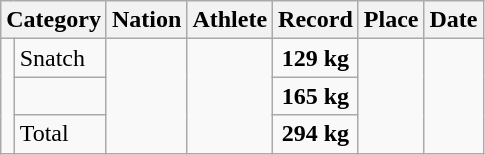<table class="wikitable" style="text-align:center;">
<tr>
<th colspan="2">Category</th>
<th>Nation</th>
<th>Athlete</th>
<th>Record</th>
<th>Place</th>
<th>Date</th>
</tr>
<tr>
<td rowspan="3"><strong></strong></td>
<td align="left">Snatch</td>
<td align="left" rowspan="3"></td>
<td align="left" rowspan="3"></td>
<td><strong>129 kg</strong></td>
<td align="left" rowspan="3"></td>
<td align="left" rowspan="3"></td>
</tr>
<tr>
<td align="left"></td>
<td><strong>165 kg</strong></td>
</tr>
<tr>
<td align="left">Total</td>
<td><strong>294 kg</strong></td>
</tr>
</table>
